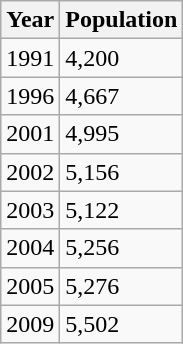<table class="wikitable">
<tr>
<th>Year</th>
<th>Population</th>
</tr>
<tr>
<td>1991</td>
<td>4,200</td>
</tr>
<tr>
<td>1996</td>
<td>4,667</td>
</tr>
<tr>
<td>2001</td>
<td>4,995</td>
</tr>
<tr>
<td>2002</td>
<td>5,156</td>
</tr>
<tr>
<td>2003</td>
<td>5,122</td>
</tr>
<tr>
<td>2004</td>
<td>5,256</td>
</tr>
<tr>
<td>2005</td>
<td>5,276</td>
</tr>
<tr>
<td>2009</td>
<td>5,502</td>
</tr>
</table>
